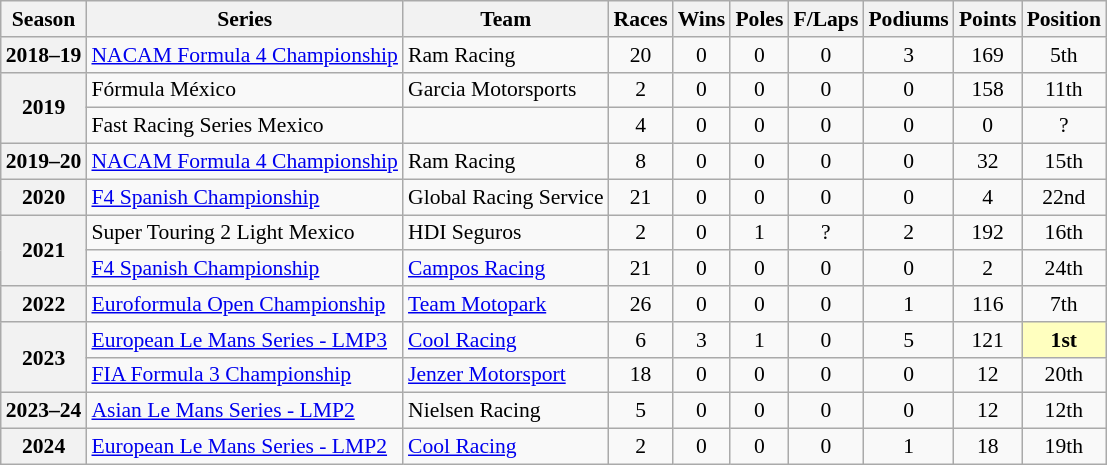<table class="wikitable" style="font-size: 90%; text-align:center">
<tr>
<th>Season</th>
<th>Series</th>
<th>Team</th>
<th>Races</th>
<th>Wins</th>
<th>Poles</th>
<th>F/Laps</th>
<th>Podiums</th>
<th>Points</th>
<th>Position</th>
</tr>
<tr>
<th>2018–19</th>
<td align=left><a href='#'>NACAM Formula 4 Championship</a></td>
<td align=left>Ram Racing</td>
<td>20</td>
<td>0</td>
<td>0</td>
<td>0</td>
<td>3</td>
<td>169</td>
<td>5th</td>
</tr>
<tr>
<th rowspan=2>2019</th>
<td align=left>Fórmula México</td>
<td align=left>Garcia Motorsports</td>
<td>2</td>
<td>0</td>
<td>0</td>
<td>0</td>
<td>0</td>
<td>158</td>
<td>11th</td>
</tr>
<tr>
<td align=left>Fast Racing Series Mexico</td>
<td align=left></td>
<td>4</td>
<td>0</td>
<td>0</td>
<td>0</td>
<td>0</td>
<td>0</td>
<td>?</td>
</tr>
<tr>
<th>2019–20</th>
<td align=left><a href='#'>NACAM Formula 4 Championship</a></td>
<td align=left>Ram Racing</td>
<td>8</td>
<td>0</td>
<td>0</td>
<td>0</td>
<td>0</td>
<td>32</td>
<td>15th</td>
</tr>
<tr>
<th>2020</th>
<td align=left><a href='#'>F4 Spanish Championship</a></td>
<td align=left>Global Racing Service</td>
<td>21</td>
<td>0</td>
<td>0</td>
<td>0</td>
<td>0</td>
<td>4</td>
<td>22nd</td>
</tr>
<tr>
<th rowspan=2>2021</th>
<td align=left>Super Touring 2 Light Mexico</td>
<td align="left">HDI Seguros</td>
<td>2</td>
<td>0</td>
<td>1</td>
<td>?</td>
<td>2</td>
<td>192</td>
<td>16th</td>
</tr>
<tr>
<td align=left><a href='#'>F4 Spanish Championship</a></td>
<td align=left><a href='#'>Campos Racing</a></td>
<td>21</td>
<td>0</td>
<td>0</td>
<td>0</td>
<td>0</td>
<td>2</td>
<td>24th</td>
</tr>
<tr>
<th>2022</th>
<td align=left><a href='#'>Euroformula Open Championship</a></td>
<td align=left><a href='#'>Team Motopark</a></td>
<td>26</td>
<td>0</td>
<td>0</td>
<td>0</td>
<td>1</td>
<td>116</td>
<td>7th</td>
</tr>
<tr>
<th rowspan=2>2023</th>
<td align=left><a href='#'>European Le Mans Series - LMP3</a></td>
<td align=left><a href='#'>Cool Racing</a></td>
<td>6</td>
<td>3</td>
<td>1</td>
<td>0</td>
<td>5</td>
<td>121</td>
<td style="background:#FFFFBF;"><strong>1st</strong></td>
</tr>
<tr>
<td align=left><a href='#'>FIA Formula 3 Championship</a></td>
<td align=left><a href='#'>Jenzer Motorsport</a></td>
<td>18</td>
<td>0</td>
<td>0</td>
<td>0</td>
<td>0</td>
<td>12</td>
<td>20th</td>
</tr>
<tr>
<th>2023–24</th>
<td align=left><a href='#'>Asian Le Mans Series - LMP2</a></td>
<td align=left>Nielsen Racing</td>
<td>5</td>
<td>0</td>
<td>0</td>
<td>0</td>
<td>0</td>
<td>12</td>
<td>12th</td>
</tr>
<tr>
<th>2024</th>
<td align=left><a href='#'>European Le Mans Series - LMP2</a></td>
<td align=left><a href='#'>Cool Racing</a></td>
<td>2</td>
<td>0</td>
<td>0</td>
<td>0</td>
<td>1</td>
<td>18</td>
<td>19th</td>
</tr>
</table>
